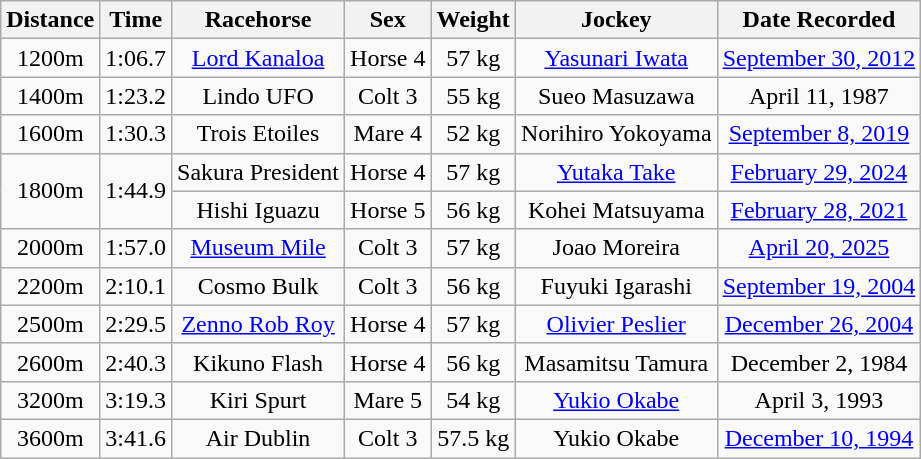<table class="wikitable" style="text-align: center;">
<tr>
<th>Distance</th>
<th>Time</th>
<th>Racehorse</th>
<th>Sex</th>
<th>Weight</th>
<th>Jockey</th>
<th>Date Recorded</th>
</tr>
<tr>
<td>1200m</td>
<td>1:06.7</td>
<td><a href='#'>Lord Kanaloa</a></td>
<td>Horse 4</td>
<td>57 kg</td>
<td><a href='#'>Yasunari Iwata</a></td>
<td><a href='#'>September 30, 2012</a></td>
</tr>
<tr>
<td>1400m</td>
<td>1:23.2</td>
<td>Lindo UFO</td>
<td>Colt 3</td>
<td>55 kg</td>
<td>Sueo Masuzawa</td>
<td>April 11, 1987</td>
</tr>
<tr>
<td>1600m</td>
<td>1:30.3</td>
<td>Trois Etoiles</td>
<td>Mare 4</td>
<td>52 kg</td>
<td>Norihiro Yokoyama</td>
<td><a href='#'>September 8, 2019</a></td>
</tr>
<tr>
<td rowspan="2">1800m</td>
<td rowspan="2">1:44.9</td>
<td>Sakura President</td>
<td>Horse 4</td>
<td>57 kg</td>
<td><a href='#'>Yutaka Take</a></td>
<td><a href='#'>February 29, 2024</a></td>
</tr>
<tr>
<td>Hishi Iguazu</td>
<td>Horse 5</td>
<td>56 kg</td>
<td>Kohei Matsuyama</td>
<td><a href='#'>February 28, 2021</a></td>
</tr>
<tr>
<td>2000m</td>
<td>1:57.0</td>
<td><a href='#'>Museum Mile</a></td>
<td>Colt 3</td>
<td>57 kg</td>
<td>Joao Moreira</td>
<td><a href='#'>April 20, 2025</a></td>
</tr>
<tr>
<td>2200m</td>
<td>2:10.1</td>
<td>Cosmo Bulk</td>
<td>Colt 3</td>
<td>56 kg</td>
<td>Fuyuki Igarashi</td>
<td><a href='#'>September 19, 2004</a></td>
</tr>
<tr>
<td>2500m</td>
<td>2:29.5</td>
<td><a href='#'>Zenno Rob Roy</a></td>
<td>Horse 4</td>
<td>57 kg</td>
<td><a href='#'>Olivier Peslier</a></td>
<td><a href='#'>December 26, 2004</a></td>
</tr>
<tr>
<td>2600m</td>
<td>2:40.3</td>
<td>Kikuno Flash</td>
<td>Horse 4</td>
<td>56 kg</td>
<td>Masamitsu Tamura</td>
<td>December 2, 1984</td>
</tr>
<tr>
<td>3200m</td>
<td>3:19.3</td>
<td>Kiri Spurt</td>
<td>Mare 5</td>
<td>54 kg</td>
<td><a href='#'>Yukio Okabe</a></td>
<td>April 3, 1993</td>
</tr>
<tr>
<td>3600m</td>
<td>3:41.6</td>
<td>Air Dublin</td>
<td>Colt 3</td>
<td>57.5 kg</td>
<td>Yukio Okabe</td>
<td><a href='#'>December 10, 1994</a></td>
</tr>
</table>
